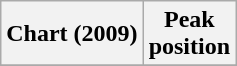<table class="wikitable plainrowheaders">
<tr>
<th>Chart (2009)</th>
<th>Peak<br>position</th>
</tr>
<tr>
</tr>
</table>
